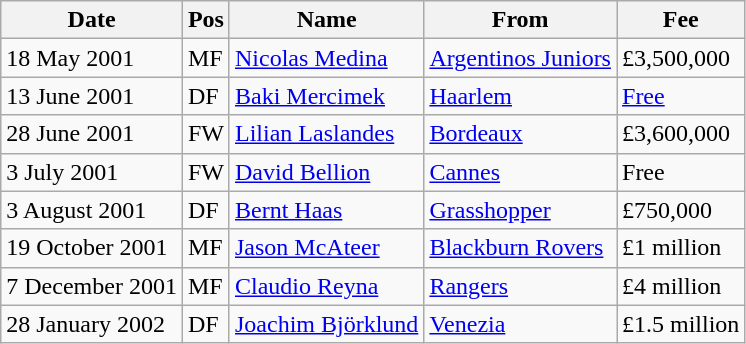<table class="wikitable">
<tr>
<th>Date</th>
<th>Pos</th>
<th>Name</th>
<th>From</th>
<th>Fee</th>
</tr>
<tr>
<td>18 May 2001</td>
<td>MF</td>
<td> <a href='#'>Nicolas Medina</a></td>
<td> <a href='#'>Argentinos Juniors</a></td>
<td>£3,500,000</td>
</tr>
<tr>
<td>13 June 2001</td>
<td>DF</td>
<td> <a href='#'>Baki Mercimek</a></td>
<td> <a href='#'>Haarlem</a></td>
<td><a href='#'>Free</a></td>
</tr>
<tr>
<td>28 June 2001</td>
<td>FW</td>
<td> <a href='#'>Lilian Laslandes</a></td>
<td> <a href='#'>Bordeaux</a></td>
<td>£3,600,000</td>
</tr>
<tr>
<td>3 July 2001</td>
<td>FW</td>
<td> <a href='#'>David Bellion</a></td>
<td> <a href='#'>Cannes</a></td>
<td>Free</td>
</tr>
<tr>
<td>3 August 2001</td>
<td>DF</td>
<td> <a href='#'>Bernt Haas</a></td>
<td> <a href='#'>Grasshopper</a></td>
<td>£750,000</td>
</tr>
<tr>
<td>19 October 2001</td>
<td>MF</td>
<td> <a href='#'>Jason McAteer</a></td>
<td> <a href='#'>Blackburn Rovers</a></td>
<td>£1 million</td>
</tr>
<tr>
<td>7 December 2001</td>
<td>MF</td>
<td> <a href='#'>Claudio Reyna</a></td>
<td> <a href='#'>Rangers</a></td>
<td>£4 million</td>
</tr>
<tr>
<td>28 January 2002</td>
<td>DF</td>
<td> <a href='#'>Joachim Björklund</a></td>
<td> <a href='#'>Venezia</a></td>
<td>£1.5 million</td>
</tr>
</table>
